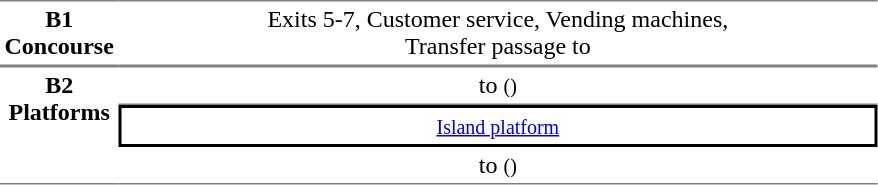<table table border=0 cellspacing=0 cellpadding=3>
<tr>
<td style="border-bottom:solid 1px gray; border-top:solid 1px gray;text-align:center" valign=top><strong>B1<br>Concourse</strong></td>
<td style="border-bottom:solid 1px gray; border-top:solid 1px gray;text-align:center;" valign=top width=500>Exits 5-7, Customer service, Vending machines,<br>Transfer passage to </td>
</tr>
<tr>
<td style="border-bottom:solid 1px gray; border-top:solid 1px gray;text-align:center" rowspan="3" valign=top><strong>B2<br>Platforms</strong></td>
<td style="border-bottom:solid 1px gray; border-top:solid 1px gray;text-align:center;">  to  <small>()</small></td>
</tr>
<tr>
<td style="border-right:solid 2px black;border-left:solid 2px black;border-top:solid 2px black;border-bottom:solid 2px black;text-align:center;" colspan=2><small><a href='#'>Island platform</a></small></td>
</tr>
<tr>
<td style="border-bottom:solid 1px gray;text-align:center;"> to  <small>()</small> </td>
</tr>
</table>
